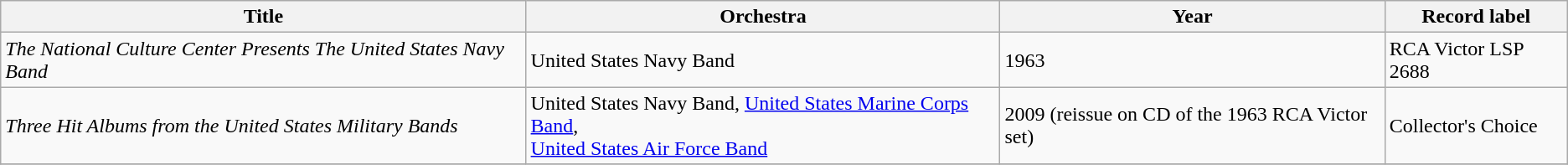<table class="wikitable sortable">
<tr>
<th>Title</th>
<th>Orchestra</th>
<th>Year</th>
<th>Record label</th>
</tr>
<tr>
<td><em>The National Culture Center Presents The United States Navy Band</em></td>
<td>United States Navy Band</td>
<td>1963</td>
<td>RCA Victor LSP 2688</td>
</tr>
<tr>
<td><em>Three Hit Albums from the United States Military Bands</em></td>
<td>United States Navy Band, <a href='#'>United States Marine Corps Band</a>,<br> <a href='#'>United States Air Force Band</a></td>
<td>2009 (reissue on CD of the 1963 RCA Victor set)</td>
<td>Collector's Choice</td>
</tr>
<tr>
</tr>
</table>
